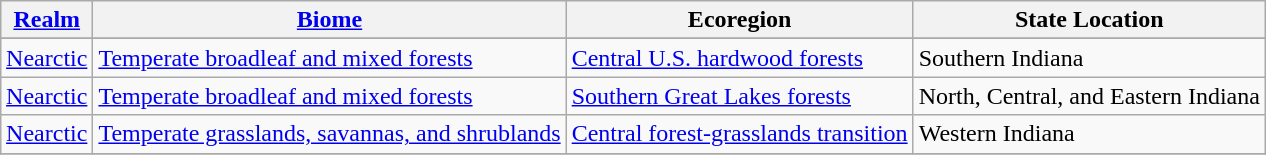<table class="wikitable sortable" style="margin: 1em auto 1em auto">
<tr>
<th><strong><a href='#'>Realm</a></strong></th>
<th><strong><a href='#'>Biome</a></strong></th>
<th><strong>Ecoregion</strong></th>
<th><strong>State Location</strong></th>
</tr>
<tr>
</tr>
<tr>
<td><a href='#'>Nearctic</a></td>
<td><a href='#'>Temperate broadleaf and mixed forests</a></td>
<td><a href='#'>Central U.S. hardwood forests</a></td>
<td>Southern Indiana</td>
</tr>
<tr>
<td><a href='#'>Nearctic</a></td>
<td><a href='#'>Temperate broadleaf and mixed forests</a></td>
<td><a href='#'>Southern Great Lakes forests</a></td>
<td>North, Central, and Eastern Indiana</td>
</tr>
<tr>
<td><a href='#'>Nearctic</a></td>
<td><a href='#'>Temperate grasslands, savannas, and shrublands</a></td>
<td><a href='#'>Central forest-grasslands transition</a></td>
<td>Western Indiana</td>
</tr>
<tr>
</tr>
</table>
